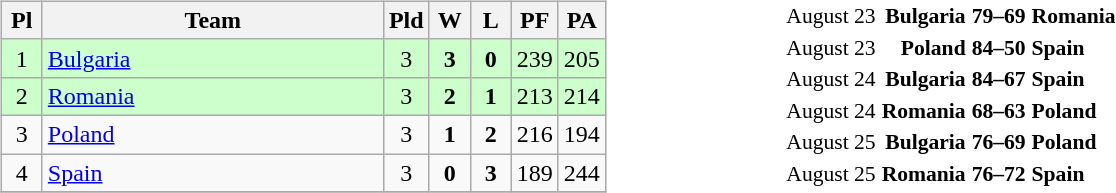<table>
<tr>
<td width="50%"><br><table class="wikitable" style="text-align: center;">
<tr>
<th width=20>Pl</th>
<th width=220>Team</th>
<th width=20>Pld</th>
<th width=20>W</th>
<th width=20>L</th>
<th width=20>PF</th>
<th width=20>PA</th>
</tr>
<tr bgcolor=ccffcc>
<td>1</td>
<td align="left"> <a href='#'>Bulgaria</a></td>
<td>3</td>
<td><strong>3</strong></td>
<td><strong>0</strong></td>
<td>239</td>
<td>205</td>
</tr>
<tr bgcolor=ccffcc>
<td>2</td>
<td align="left"> <a href='#'>Romania</a></td>
<td>3</td>
<td><strong>2</strong></td>
<td><strong>1</strong></td>
<td>213</td>
<td>214</td>
</tr>
<tr>
<td>3</td>
<td align="left"> <a href='#'>Poland</a></td>
<td>3</td>
<td><strong>1</strong></td>
<td><strong>2</strong></td>
<td>216</td>
<td>194</td>
</tr>
<tr>
<td>4</td>
<td align="left"> <a href='#'>Spain</a></td>
<td>3</td>
<td><strong>0</strong></td>
<td><strong>3</strong></td>
<td>189</td>
<td>244</td>
</tr>
<tr>
</tr>
</table>
</td>
<td><br><table style="font-size:90%; margin: 0 auto;">
<tr>
<td>August 23</td>
<td align="right"><strong>Bulgaria</strong> </td>
<td align="center"><strong>79–69</strong></td>
<td><strong> Romania</strong></td>
</tr>
<tr>
<td>August 23</td>
<td align="right"><strong>Poland</strong> </td>
<td align="center"><strong>84–50</strong></td>
<td><strong> Spain</strong></td>
</tr>
<tr>
<td>August 24</td>
<td align="right"><strong>Bulgaria</strong> </td>
<td align="center"><strong>84–67</strong></td>
<td><strong> Spain</strong></td>
</tr>
<tr>
<td>August 24</td>
<td align="right"><strong>Romania</strong> </td>
<td align="center"><strong>68–63</strong></td>
<td><strong> Poland</strong></td>
</tr>
<tr>
<td>August 25</td>
<td align="right"><strong>Bulgaria</strong> </td>
<td align="center"><strong>76–69</strong></td>
<td><strong> Poland</strong></td>
</tr>
<tr>
<td>August 25</td>
<td align="right"><strong>Romania</strong> </td>
<td align="center"><strong>76–72</strong></td>
<td><strong> Spain</strong></td>
</tr>
<tr>
</tr>
</table>
</td>
</tr>
</table>
